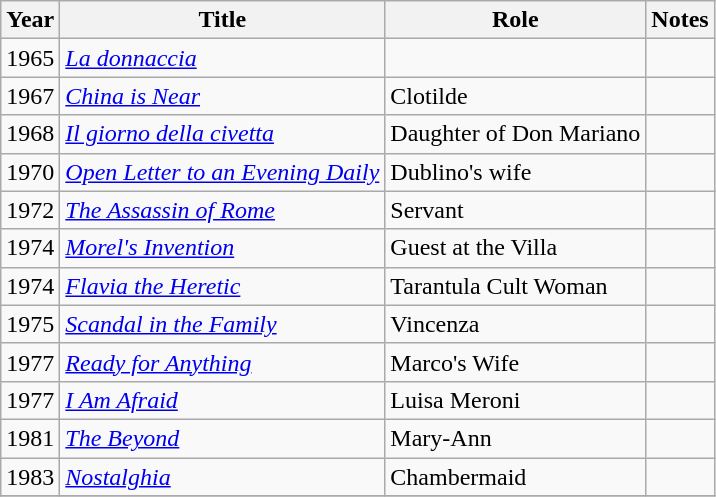<table class="wikitable sortable">
<tr>
<th>Year</th>
<th>Title</th>
<th>Role</th>
<th class="unsortable">Notes</th>
</tr>
<tr>
<td>1965</td>
<td><em><a href='#'>La donnaccia</a></em></td>
<td></td>
<td></td>
</tr>
<tr>
<td>1967</td>
<td><em><a href='#'>China is Near</a></em></td>
<td>Clotilde</td>
<td></td>
</tr>
<tr>
<td>1968</td>
<td><em><a href='#'>Il giorno della civetta</a></em></td>
<td>Daughter of Don Mariano</td>
<td></td>
</tr>
<tr>
<td>1970</td>
<td><em><a href='#'>Open Letter to an Evening Daily</a></em></td>
<td>Dublino's wife</td>
<td></td>
</tr>
<tr>
<td>1972</td>
<td><em><a href='#'>The Assassin of Rome</a></em></td>
<td>Servant</td>
<td></td>
</tr>
<tr>
<td>1974</td>
<td><em><a href='#'>Morel's Invention</a></em></td>
<td>Guest at the Villa</td>
<td></td>
</tr>
<tr>
<td>1974</td>
<td><em><a href='#'>Flavia the Heretic</a></em></td>
<td>Tarantula Cult Woman</td>
<td></td>
</tr>
<tr>
<td>1975</td>
<td><em><a href='#'>Scandal in the Family</a></em></td>
<td>Vincenza</td>
<td></td>
</tr>
<tr>
<td>1977</td>
<td><em><a href='#'>Ready for Anything</a></em></td>
<td>Marco's Wife</td>
<td></td>
</tr>
<tr>
<td>1977</td>
<td><em><a href='#'>I Am Afraid</a></em></td>
<td>Luisa Meroni</td>
<td></td>
</tr>
<tr>
<td>1981</td>
<td><em><a href='#'>The Beyond</a></em></td>
<td>Mary-Ann</td>
<td></td>
</tr>
<tr>
<td>1983</td>
<td><em><a href='#'>Nostalghia</a></em></td>
<td>Chambermaid</td>
<td></td>
</tr>
<tr>
</tr>
</table>
